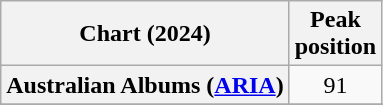<table class="wikitable sortable plainrowheaders" style="text-align:center">
<tr>
<th scope="col">Chart (2024)</th>
<th scope="col">Peak<br>position</th>
</tr>
<tr>
<th scope="row">Australian Albums (<a href='#'>ARIA</a>)</th>
<td>91</td>
</tr>
<tr>
</tr>
<tr>
</tr>
<tr>
</tr>
</table>
